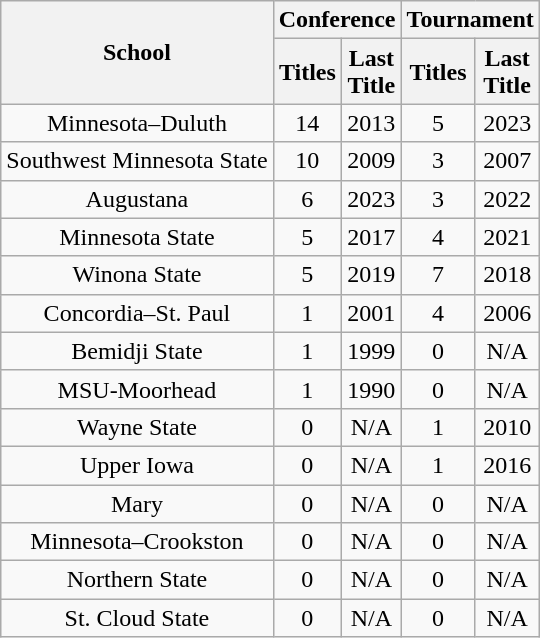<table class="wikitable sortable" style="text-align:center">
<tr>
<th rowspan=2>School</th>
<th colspan=2>Conference</th>
<th colspan=2>Tournament</th>
</tr>
<tr>
<th>Titles</th>
<th>Last<br>Title</th>
<th>Titles</th>
<th>Last<br>Title</th>
</tr>
<tr>
<td>Minnesota–Duluth</td>
<td>14</td>
<td>2013</td>
<td>5</td>
<td>2023</td>
</tr>
<tr>
<td>Southwest Minnesota State</td>
<td>10</td>
<td>2009</td>
<td>3</td>
<td>2007</td>
</tr>
<tr>
<td>Augustana</td>
<td>6</td>
<td>2023</td>
<td>3</td>
<td>2022</td>
</tr>
<tr>
<td>Minnesota State</td>
<td>5</td>
<td>2017</td>
<td>4</td>
<td>2021</td>
</tr>
<tr>
<td>Winona State</td>
<td>5</td>
<td>2019</td>
<td>7</td>
<td>2018</td>
</tr>
<tr>
<td>Concordia–St. Paul</td>
<td>1</td>
<td>2001</td>
<td>4</td>
<td>2006</td>
</tr>
<tr>
<td>Bemidji State</td>
<td>1</td>
<td>1999</td>
<td>0</td>
<td>N/A</td>
</tr>
<tr>
<td>MSU-Moorhead</td>
<td>1</td>
<td>1990</td>
<td>0</td>
<td>N/A</td>
</tr>
<tr>
<td>Wayne State</td>
<td>0</td>
<td>N/A</td>
<td>1</td>
<td>2010</td>
</tr>
<tr>
<td>Upper Iowa</td>
<td>0</td>
<td>N/A</td>
<td>1</td>
<td>2016</td>
</tr>
<tr>
<td>Mary</td>
<td>0</td>
<td>N/A</td>
<td>0</td>
<td>N/A</td>
</tr>
<tr>
<td>Minnesota–Crookston</td>
<td>0</td>
<td>N/A</td>
<td>0</td>
<td>N/A</td>
</tr>
<tr>
<td>Northern State</td>
<td>0</td>
<td>N/A</td>
<td>0</td>
<td>N/A</td>
</tr>
<tr>
<td>St. Cloud State</td>
<td>0</td>
<td>N/A</td>
<td>0</td>
<td>N/A</td>
</tr>
</table>
